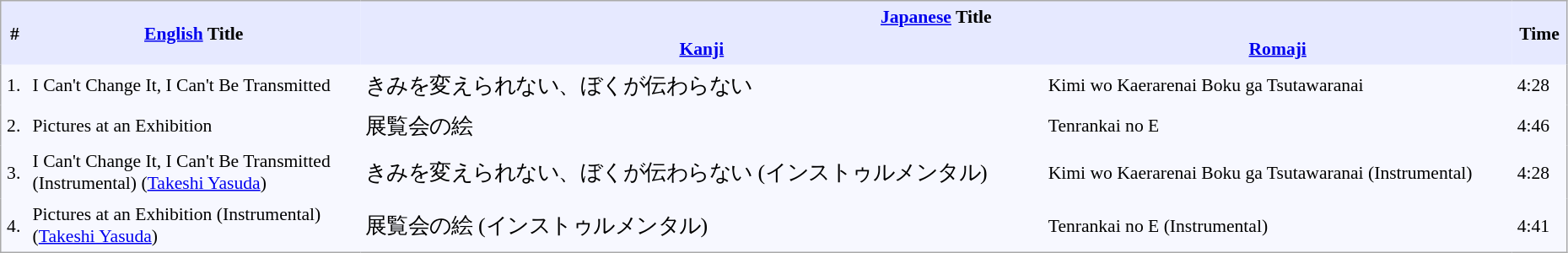<table border="0" cellpadding="4" cellspacing="0"  style="border:1px #aaa solid; border-collapse:collapse; padding:0.2em; margin:0 1em 1em; background:#f7f8ff; font-size:0.9em; width:98%;">
<tr style="vertical-align:middle; background:#e6e9ff;">
<th rowspan="2">#</th>
<th rowspan="2"><a href='#'>English</a> Title</th>
<th colspan="2"><a href='#'>Japanese</a> Title</th>
<th rowspan="2">Time</th>
</tr>
<tr style="background:#e6e9ff;">
<th><a href='#'>Kanji</a></th>
<th><a href='#'>Romaji</a></th>
</tr>
<tr>
<td>1.</td>
<td>I Can't Change It, I Can't Be Transmitted</td>
<td style="font-size: 120%;">きみを変えられない、ぼくが伝わらない</td>
<td>Kimi wo Kaerarenai Boku ga Tsutawaranai</td>
<td>4:28</td>
</tr>
<tr>
<td>2.</td>
<td>Pictures at an Exhibition</td>
<td style="font-size: 120%;">展覧会の絵</td>
<td>Tenrankai no E</td>
<td>4:46</td>
</tr>
<tr>
<td>3.</td>
<td>I Can't Change It, I Can't Be Transmitted<br>(Instrumental) (<a href='#'>Takeshi Yasuda</a>)</td>
<td style="font-size: 120%;">きみを変えられない、ぼくが伝わらない (インストゥルメンタル)</td>
<td>Kimi wo Kaerarenai Boku ga Tsutawaranai (Instrumental)</td>
<td>4:28</td>
</tr>
<tr>
<td>4.</td>
<td>Pictures at an Exhibition (Instrumental)<br>(<a href='#'>Takeshi Yasuda</a>)</td>
<td style="font-size: 120%;">展覧会の絵 (インストゥルメンタル)</td>
<td>Tenrankai no E (Instrumental)</td>
<td>4:41</td>
</tr>
</table>
